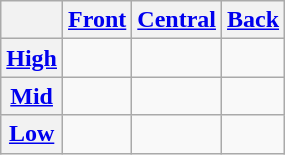<table class="wikitable" style="text-align:center">
<tr>
<th></th>
<th><a href='#'>Front</a></th>
<th><a href='#'>Central</a></th>
<th><a href='#'>Back</a></th>
</tr>
<tr>
<th><a href='#'>High</a></th>
<td></td>
<td></td>
<td></td>
</tr>
<tr>
<th><a href='#'>Mid</a></th>
<td></td>
<td></td>
<td></td>
</tr>
<tr>
<th><a href='#'>Low</a></th>
<td></td>
<td></td>
<td></td>
</tr>
</table>
